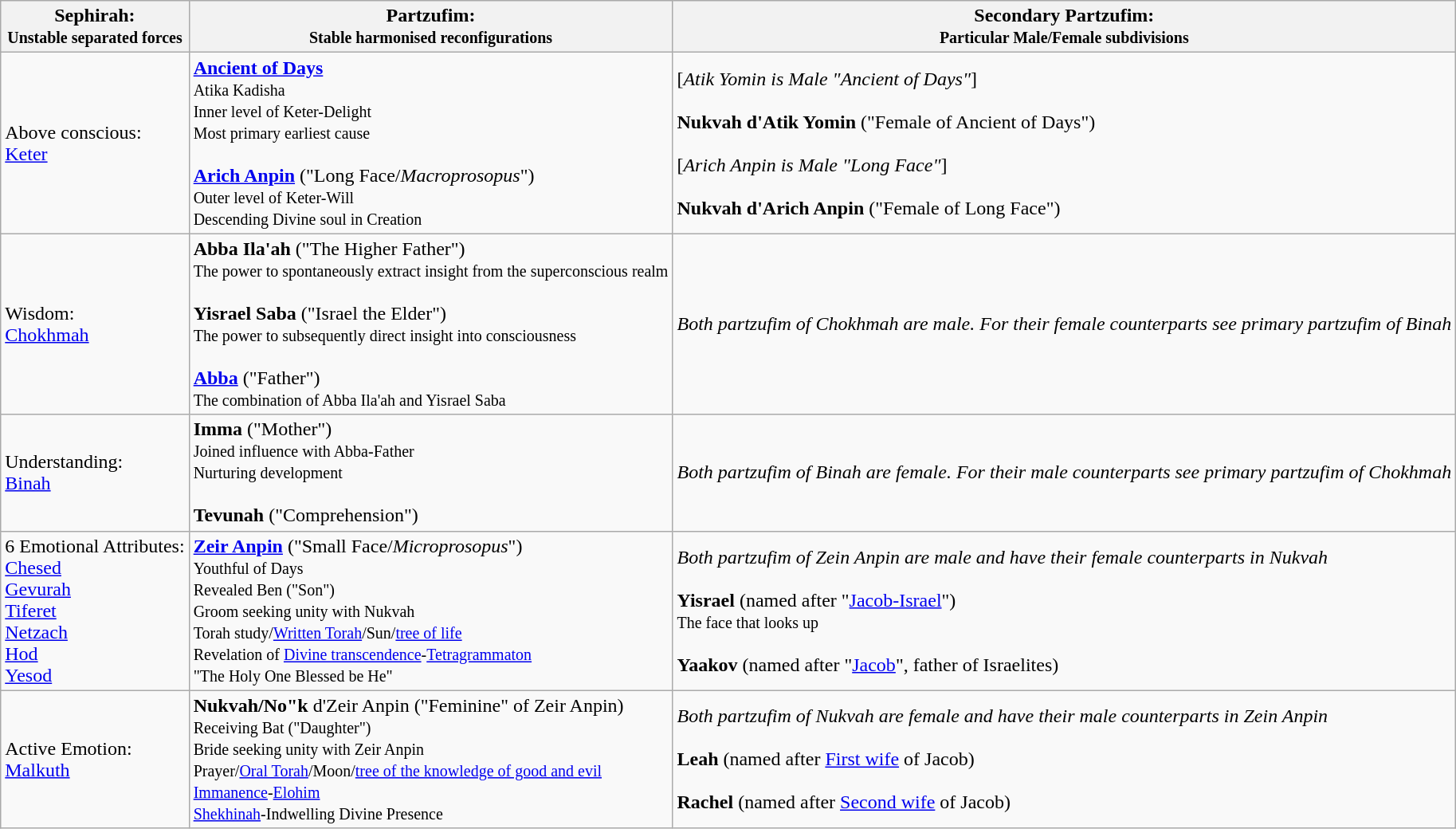<table class="wikitable">
<tr>
<th>Sephirah:<br><small>Unstable separated forces</small></th>
<th>Partzufim:<br><small>Stable harmonised reconfigurations</small></th>
<th>Secondary Partzufim:<br><small>Particular Male/Female subdivisions</small></th>
</tr>
<tr>
<td>Above conscious:<br><a href='#'>Keter</a></td>
<td><strong><a href='#'>Ancient of Days</a></strong><br><small>Atika Kadisha<br>Inner level of Keter-Delight<br>Most primary earliest cause</small><br><br><strong><a href='#'>Arich Anpin</a></strong> ("Long Face/<em>Macroprosopus</em>")<br><small>Outer level of Keter-Will<br>Descending Divine soul in Creation</small></td>
<td>[<em>Atik Yomin is Male "Ancient of Days"</em>]<br><br><strong>Nukvah d'Atik Yomin</strong> ("Female of Ancient of Days")<br><br>[<em>Arich Anpin is Male "Long Face"</em>]<br><br><strong>Nukvah d'Arich Anpin</strong> ("Female of Long Face")</td>
</tr>
<tr>
<td>Wisdom:<br><a href='#'>Chokhmah</a></td>
<td><strong>Abba Ila'ah</strong> ("The Higher Father")<br><small>The power to spontaneously extract insight from the superconscious realm</small><br><br><strong>Yisrael Saba</strong> ("Israel the Elder")<br><small>The power to subsequently direct insight into consciousness</small><br><br> <strong><a href='#'>Abba</a></strong> ("Father")<br><small>The combination of Abba Ila'ah and Yisrael Saba</small></td>
<td><em>Both partzufim of Chokhmah are male. For their female counterparts see primary partzufim of Binah</em></td>
</tr>
<tr>
<td>Understanding:<br><a href='#'>Binah</a></td>
<td><strong>Imma</strong> ("Mother")<br><small>Joined influence with Abba-Father<br>Nurturing development</small><br><br><strong>Tevunah</strong> ("Comprehension")</td>
<td><em>Both partzufim of Binah are female. For their male counterparts see primary partzufim of Chokhmah</em></td>
</tr>
<tr>
<td>6 Emotional Attributes:<br><a href='#'>Chesed</a><br><a href='#'>Gevurah</a><br><a href='#'>Tiferet</a><br><a href='#'>Netzach</a><br><a href='#'>Hod</a><br><a href='#'>Yesod</a></td>
<td><strong><a href='#'>Zeir Anpin</a></strong> ("Small Face/<em>Microprosopus</em>")<br><small>Youthful of Days<br>Revealed Ben ("Son")<br>Groom seeking unity with Nukvah<br>Torah study/<a href='#'>Written Torah</a>/Sun/<a href='#'>tree of life</a><br>Revelation of <a href='#'>Divine transcendence</a>-<a href='#'>Tetragrammaton</a><br>"The Holy One Blessed be He"</small></td>
<td><em>Both partzufim of Zein Anpin are male and have their female counterparts in Nukvah</em><br><br><strong>Yisrael</strong> (named after "<a href='#'>Jacob-Israel</a>")<br><small>The face that looks up</small><br><br><strong>Yaakov</strong> (named after "<a href='#'>Jacob</a>", father of Israelites)</td>
</tr>
<tr>
<td>Active Emotion:<br><a href='#'>Malkuth</a></td>
<td><strong>Nukvah/No"k</strong> d'Zeir Anpin ("Feminine" of Zeir Anpin)<br><small>Receiving Bat ("Daughter")<br>Bride seeking unity with Zeir Anpin<br>Prayer/<a href='#'>Oral Torah</a>/Moon/<a href='#'>tree of the knowledge of good and evil</a><br><a href='#'>Immanence</a>-<a href='#'>Elohim</a><br><a href='#'>Shekhinah</a>-Indwelling Divine Presence</small></td>
<td><em>Both partzufim of Nukvah are female and have their male counterparts in Zein Anpin</em><br><br><strong>Leah</strong> (named after <a href='#'>First wife</a> of Jacob)<br><br><strong>Rachel</strong> (named after <a href='#'>Second wife</a> of Jacob)</td>
</tr>
</table>
